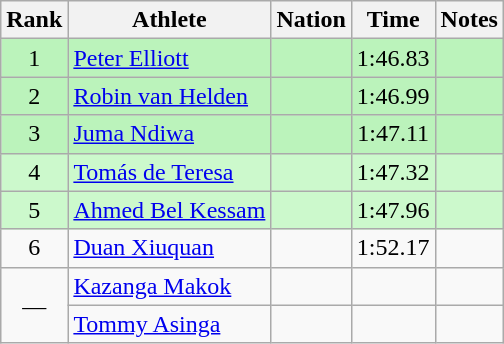<table class="wikitable sortable" style="text-align:center">
<tr>
<th>Rank</th>
<th>Athlete</th>
<th>Nation</th>
<th>Time</th>
<th>Notes</th>
</tr>
<tr style="background:#bbf3bb;">
<td>1</td>
<td align=left><a href='#'>Peter Elliott</a></td>
<td align=left></td>
<td>1:46.83</td>
<td></td>
</tr>
<tr style="background:#bbf3bb;">
<td>2</td>
<td align=left><a href='#'>Robin van Helden</a></td>
<td align=left></td>
<td>1:46.99</td>
<td></td>
</tr>
<tr style="background:#bbf3bb;">
<td>3</td>
<td align=left><a href='#'>Juma Ndiwa</a></td>
<td align=left></td>
<td>1:47.11</td>
<td></td>
</tr>
<tr style="background:#ccf9cc;">
<td>4</td>
<td align=left><a href='#'>Tomás de Teresa</a></td>
<td align=left></td>
<td>1:47.32</td>
<td></td>
</tr>
<tr style="background:#ccf9cc;">
<td>5</td>
<td align=left><a href='#'>Ahmed Bel Kessam</a></td>
<td align=left></td>
<td>1:47.96</td>
<td></td>
</tr>
<tr>
<td>6</td>
<td align=left><a href='#'>Duan Xiuquan</a></td>
<td align=left></td>
<td>1:52.17</td>
<td></td>
</tr>
<tr>
<td rowspan=2 data-sort-value=7>—</td>
<td align=left><a href='#'>Kazanga Makok</a></td>
<td align=left></td>
<td></td>
<td></td>
</tr>
<tr>
<td align=left><a href='#'>Tommy Asinga</a></td>
<td align=left></td>
<td></td>
<td></td>
</tr>
</table>
